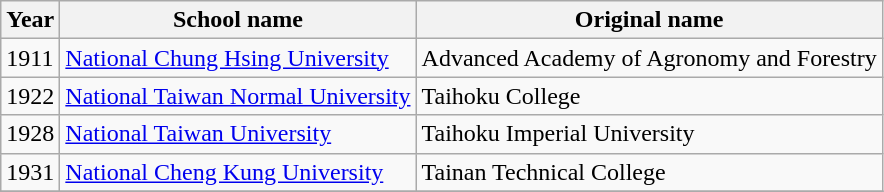<table class=wikitable>
<tr>
<th>Year</th>
<th>School name</th>
<th>Original name</th>
</tr>
<tr>
<td>1911</td>
<td><a href='#'>National Chung Hsing University</a></td>
<td>Advanced Academy of Agronomy and Forestry</td>
</tr>
<tr>
<td>1922</td>
<td><a href='#'>National Taiwan Normal University</a></td>
<td>Taihoku College</td>
</tr>
<tr>
<td>1928</td>
<td><a href='#'>National Taiwan University</a></td>
<td>Taihoku Imperial University</td>
</tr>
<tr>
<td>1931</td>
<td><a href='#'>National Cheng Kung University</a></td>
<td>Tainan Technical College</td>
</tr>
<tr>
</tr>
</table>
